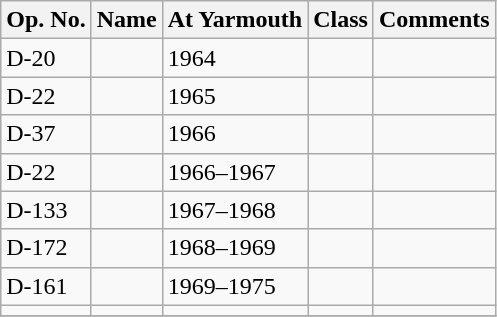<table class="wikitable">
<tr>
<th>Op. No.</th>
<th>Name</th>
<th>At Yarmouth</th>
<th>Class</th>
<th>Comments</th>
</tr>
<tr>
<td>D-20</td>
<td></td>
<td>1964</td>
<td></td>
<td></td>
</tr>
<tr>
<td>D-22</td>
<td></td>
<td>1965</td>
<td></td>
<td></td>
</tr>
<tr>
<td>D-37</td>
<td></td>
<td>1966</td>
<td></td>
<td></td>
</tr>
<tr>
<td>D-22</td>
<td></td>
<td>1966–1967</td>
<td></td>
<td></td>
</tr>
<tr>
<td>D-133</td>
<td></td>
<td>1967–1968</td>
<td></td>
<td></td>
</tr>
<tr>
<td>D-172</td>
<td></td>
<td>1968–1969</td>
<td></td>
<td></td>
</tr>
<tr>
<td>D-161</td>
<td></td>
<td>1969–1975</td>
<td></td>
<td></td>
</tr>
<tr>
<td></td>
<td></td>
<td></td>
<td></td>
<td></td>
</tr>
<tr>
</tr>
</table>
